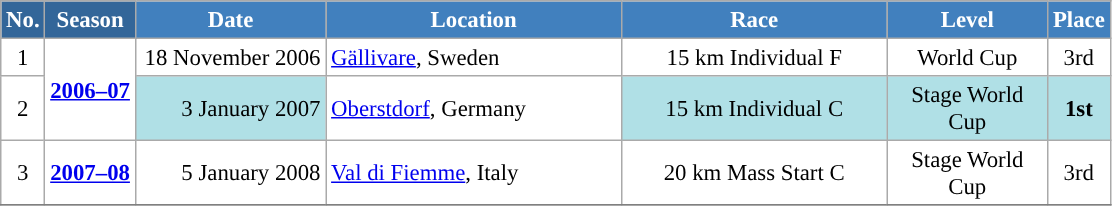<table class="wikitable sortable" style="font-size:95%; text-align:center; border:grey solid 1px; border-collapse:collapse; background:#ffffff;">
<tr style="background:#efefef;">
<th style="background-color:#369; color:white;">No.</th>
<th style="background-color:#369; color:white;">Season</th>
<th style="background-color:#4180be; color:white; width:120px;">Date</th>
<th style="background-color:#4180be; color:white; width:190px;">Location</th>
<th style="background-color:#4180be; color:white; width:170px;">Race</th>
<th style="background-color:#4180be; color:white; width:100px;">Level</th>
<th style="background-color:#4180be; color:white;">Place</th>
</tr>
<tr>
<td align=center>1</td>
<td rowspan=2 align=center><strong><a href='#'>2006–07</a></strong></td>
<td align=right>18 November 2006</td>
<td align=left> <a href='#'>Gällivare</a>, Sweden</td>
<td>15 km Individual F</td>
<td>World Cup</td>
<td>3rd</td>
</tr>
<tr>
<td align=center>2</td>
<td bgcolor="#BOEOE6" align=right>3 January 2007</td>
<td align=left> <a href='#'>Oberstdorf</a>, Germany</td>
<td bgcolor="#BOEOE6">15 km Individual C</td>
<td bgcolor="#BOEOE6">Stage World Cup</td>
<td bgcolor="#BOEOE6"><strong>1st</strong></td>
</tr>
<tr>
<td align=center>3</td>
<td rowspan=1 align=center><strong><a href='#'>2007–08</a></strong></td>
<td align=right>5 January 2008</td>
<td align=left> <a href='#'>Val di Fiemme</a>, Italy</td>
<td>20 km Mass Start C</td>
<td>Stage World Cup</td>
<td>3rd</td>
</tr>
<tr>
</tr>
</table>
